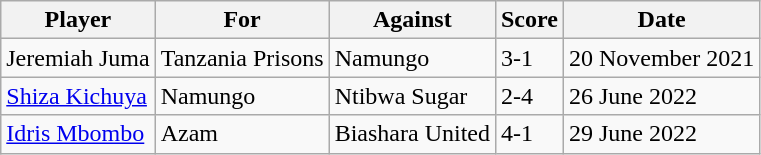<table class="wikitable">
<tr>
<th>Player</th>
<th>For</th>
<th>Against</th>
<th>Score</th>
<th>Date</th>
</tr>
<tr>
<td> Jeremiah Juma</td>
<td>Tanzania Prisons</td>
<td>Namungo</td>
<td>3-1</td>
<td>20 November 2021</td>
</tr>
<tr>
<td> <a href='#'>Shiza Kichuya</a></td>
<td>Namungo</td>
<td>Ntibwa Sugar</td>
<td>2-4</td>
<td>26 June 2022</td>
</tr>
<tr>
<td> <a href='#'>Idris Mbombo</a></td>
<td>Azam</td>
<td>Biashara United</td>
<td>4-1</td>
<td>29 June 2022</td>
</tr>
</table>
